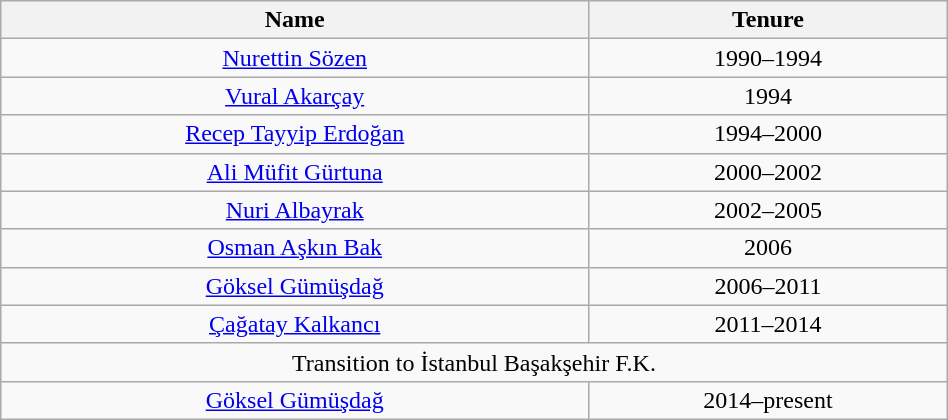<table class="wikitable" style="text-align:center; width:50%;">
<tr>
<th>Name</th>
<th>Tenure</th>
</tr>
<tr>
<td><a href='#'>Nurettin Sözen</a></td>
<td>1990–1994</td>
</tr>
<tr>
<td><a href='#'>Vural Akarçay</a></td>
<td>1994</td>
</tr>
<tr>
<td><a href='#'>Recep Tayyip Erdoğan</a></td>
<td>1994–2000</td>
</tr>
<tr>
<td><a href='#'>Ali Müfit Gürtuna</a></td>
<td>2000–2002</td>
</tr>
<tr>
<td><a href='#'>Nuri Albayrak</a></td>
<td>2002–2005</td>
</tr>
<tr>
<td><a href='#'>Osman Aşkın Bak</a></td>
<td>2006</td>
</tr>
<tr>
<td><a href='#'>Göksel Gümüşdağ</a></td>
<td>2006–2011</td>
</tr>
<tr>
<td><a href='#'>Çağatay Kalkancı</a></td>
<td>2011–2014</td>
</tr>
<tr>
<td colspan="2" style="text-align:center;">Transition to İstanbul Başakşehir F.K.</td>
</tr>
<tr>
<td><a href='#'>Göksel Gümüşdağ</a></td>
<td>2014–present</td>
</tr>
</table>
